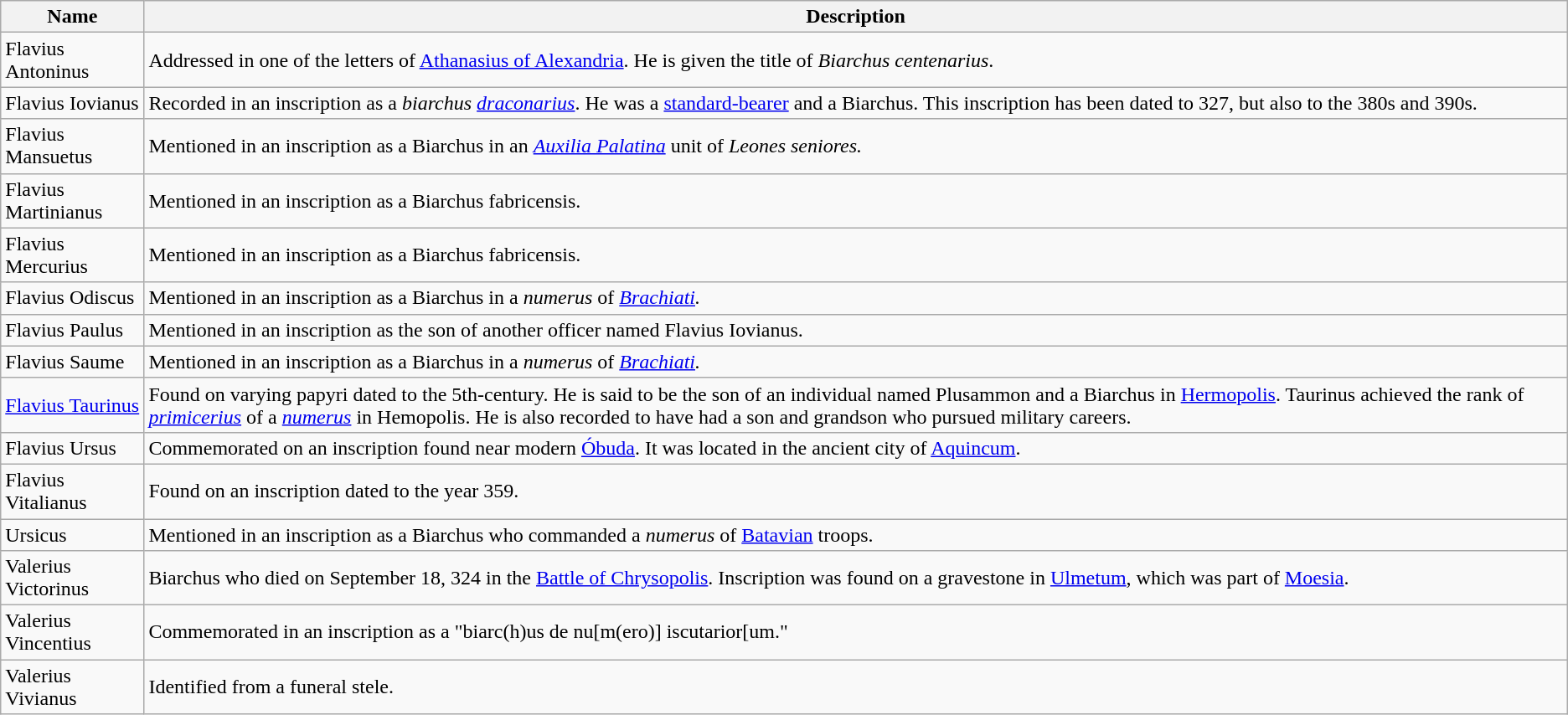<table class="wikitable sortable mw-collapsible">
<tr>
<th>Name</th>
<th>Description</th>
</tr>
<tr>
<td>Flavius Antoninus</td>
<td>Addressed in one of the letters of <a href='#'>Athanasius of Alexandria</a>. He is given the title of <em>Biarchus centenarius</em>.</td>
</tr>
<tr>
<td>Flavius Iovianus</td>
<td>Recorded in an inscription as a <em>biarchus <a href='#'>draconarius</a></em>. He was a <a href='#'>standard-bearer</a> and a Biarchus. This inscription has been dated to 327, but also to the 380s and 390s.</td>
</tr>
<tr>
<td>Flavius Mansuetus</td>
<td>Mentioned in an inscription as a Biarchus in an <em><a href='#'>Auxilia Palatina</a></em> unit of <em>Leones seniores.</em></td>
</tr>
<tr>
<td>Flavius Martinianus</td>
<td>Mentioned in an inscription as a Biarchus fabricensis.</td>
</tr>
<tr>
<td>Flavius Mercurius</td>
<td>Mentioned in an inscription as a Biarchus fabricensis.</td>
</tr>
<tr>
<td>Flavius Odiscus</td>
<td>Mentioned in an inscription as a Biarchus in a <em>numerus</em> of <em><a href='#'>Brachiati</a>.</em></td>
</tr>
<tr>
<td>Flavius Paulus</td>
<td>Mentioned in an inscription as the son of another officer named Flavius Iovianus.</td>
</tr>
<tr>
<td>Flavius Saume</td>
<td>Mentioned in an inscription as a Biarchus in a <em>numerus</em> of <em><a href='#'>Brachiati</a>.</em></td>
</tr>
<tr>
<td><a href='#'>Flavius Taurinus</a></td>
<td>Found on varying papyri dated to the 5th-century. He is said to be the son of an individual named Plusammon and a Biarchus in <a href='#'>Hermopolis</a>. Taurinus achieved the rank of <em><a href='#'>primicerius</a></em> of a <a href='#'><em>numerus</em></a> in Hemopolis. He is also recorded to have had a son and grandson who pursued military careers.</td>
</tr>
<tr>
<td>Flavius Ursus</td>
<td>Commemorated on an inscription found near modern <a href='#'>Óbuda</a>. It was located in the ancient city of <a href='#'>Aquincum</a>.</td>
</tr>
<tr>
<td>Flavius Vitalianus</td>
<td>Found on an inscription dated to the year 359.</td>
</tr>
<tr>
<td>Ursicus</td>
<td>Mentioned in an inscription as a Biarchus who commanded a <em>numerus</em> of <a href='#'>Batavian</a> troops.</td>
</tr>
<tr>
<td>Valerius Victorinus</td>
<td>Biarchus who died on September 18, 324 in the <a href='#'>Battle of Chrysopolis</a>. Inscription was found on a gravestone in <a href='#'>Ulmetum</a>, which was part of <a href='#'>Moesia</a>.</td>
</tr>
<tr>
<td>Valerius Vincentius</td>
<td>Commemorated in an inscription as a "biarc(h)us de nu[m(ero)] iscutarior[um."</td>
</tr>
<tr>
<td>Valerius Vivianus</td>
<td>Identified from a funeral stele.</td>
</tr>
</table>
